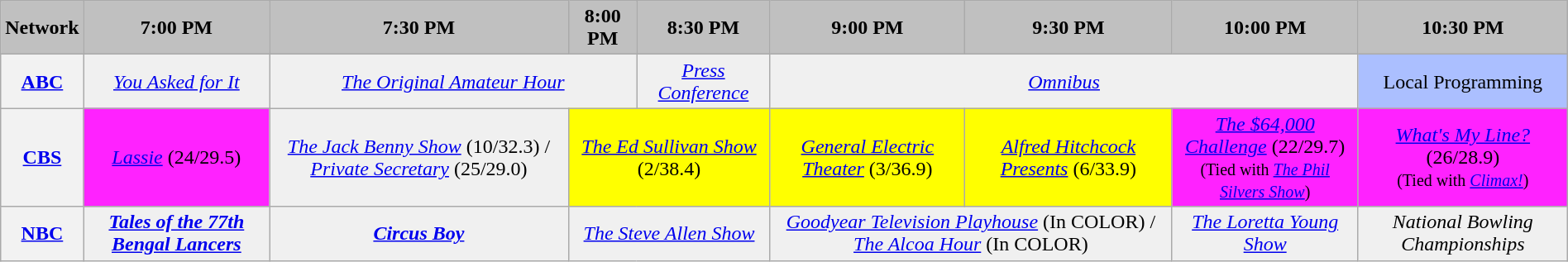<table class="wikitable" style="width:100%;margin-right:0;text-align:center">
<tr>
<th style="background-color:#C0C0C0;text-align:center">Network</th>
<th style="background-color:#C0C0C0;text-align:center">7:00 PM</th>
<th style="background-color:#C0C0C0;text-align:center">7:30 PM</th>
<th style="background-color:#C0C0C0;text-align:center">8:00 PM</th>
<th style="background-color:#C0C0C0;text-align:center">8:30 PM</th>
<th style="background-color:#C0C0C0;text-align:center">9:00 PM</th>
<th style="background-color:#C0C0C0;text-align:center">9:30 PM</th>
<th style="background-color:#C0C0C0;text-align:center">10:00 PM</th>
<th style="background-color:#C0C0C0;text-align:center">10:30 PM</th>
</tr>
<tr>
<th bgcolor="#C0C0C0"><a href='#'>ABC</a></th>
<td bgcolor="#F0F0F0"><em><a href='#'>You Asked for It</a></em></td>
<td colspan="2" bgcolor="#F0F0F0"><em><a href='#'>The Original Amateur Hour</a></em></td>
<td bgcolor="#F0F0F0"><em><a href='#'>Press Conference</a></em></td>
<td colspan="3" bgcolor="#F0F0F0"><em><a href='#'>Omnibus</a></em></td>
<td bgcolor="ABBFFF">Local Programming</td>
</tr>
<tr>
<th bgcolor="#C0C0C0"><a href='#'>CBS</a></th>
<td bgcolor="#FF22FF"><em><a href='#'>Lassie</a></em> (24/29.5)</td>
<td bgcolor="#F0F0F0"><span><em><a href='#'>The Jack Benny Show</a></em> (10/32.3)</span> / <span><em><a href='#'>Private Secretary</a></em> (25/29.0)</span></td>
<td colspan="2" bgcolor="#FFFF00"><em><a href='#'>The Ed Sullivan Show</a></em> (2/38.4)</td>
<td bgcolor="#FFFF00"><em><a href='#'>General Electric Theater</a></em> (3/36.9)</td>
<td bgcolor="#FFFF00"><em><a href='#'>Alfred Hitchcock Presents</a></em> (6/33.9)</td>
<td bgcolor="#FF22FF"><em><a href='#'>The $64,000 Challenge</a></em> (22/29.7)<br><small>(Tied with <em><a href='#'>The Phil Silvers Show</a></em>)</small></td>
<td bgcolor="#FF22FF"><em><a href='#'>What's My Line?</a></em> (26/28.9)<br><small>(Tied with <em><a href='#'>Climax!</a></em>)</small></td>
</tr>
<tr>
<th bgcolor="#C0C0C0"><a href='#'>NBC</a></th>
<td bgcolor="#F0F0F0"><strong><em><a href='#'>Tales of the 77th Bengal Lancers</a></em></strong></td>
<td bgcolor="#F0F0F0"><strong><em><a href='#'>Circus Boy</a></em></strong></td>
<td colspan="2" bgcolor="#F0F0F0"><em><a href='#'>The Steve Allen Show</a></em></td>
<td colspan="2" bgcolor="#F0F0F0"><em><a href='#'>Goodyear Television Playhouse</a></em> (In <span>C</span><span>O</span><span>L</span><span>O</span><span>R</span>) / <em><a href='#'>The Alcoa Hour</a></em> (In <span>C</span><span>O</span><span>L</span><span>O</span><span>R</span>)</td>
<td bgcolor="#F0F0F0"><em><a href='#'>The Loretta Young Show</a></em></td>
<td bgcolor="#F0F0F0"><em>National Bowling Championships</em></td>
</tr>
</table>
